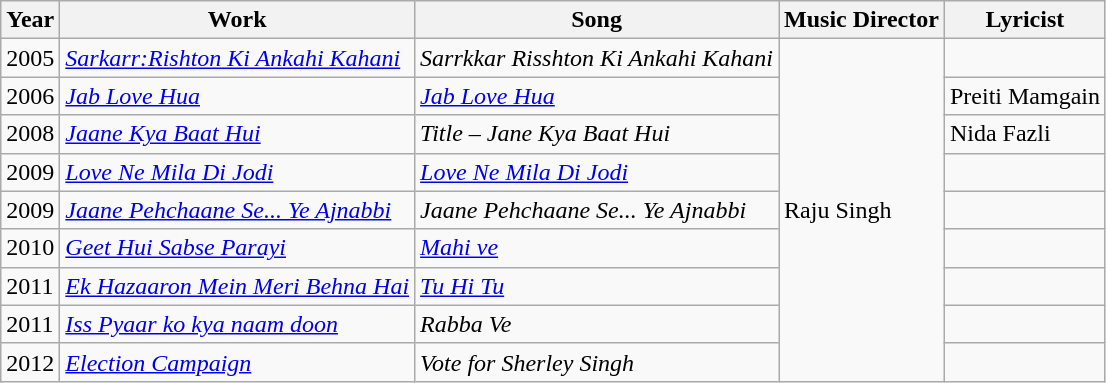<table class="wikitable sortable">
<tr>
<th>Year</th>
<th>Work</th>
<th>Song</th>
<th>Music Director</th>
<th>Lyricist</th>
</tr>
<tr>
<td>2005</td>
<td><em><a href='#'>Sarkarr:Rishton Ki Ankahi Kahani</a></em></td>
<td><em>Sarrkkar Risshton Ki Ankahi Kahani   </em></td>
<td rowspan="9">Raju Singh</td>
<td></td>
</tr>
<tr>
<td>2006</td>
<td><em><a href='#'>Jab Love Hua</a></em></td>
<td><em><a href='#'>Jab Love Hua</a>  </em></td>
<td>Preiti Mamgain</td>
</tr>
<tr>
<td>2008</td>
<td><em><a href='#'>Jaane Kya Baat Hui</a></em></td>
<td><em>Title – Jane Kya Baat Hui  </em></td>
<td>Nida Fazli</td>
</tr>
<tr>
<td>2009</td>
<td><em><a href='#'>Love Ne Mila Di Jodi</a></em></td>
<td><em><a href='#'>Love Ne Mila Di Jodi</a> </em></td>
<td></td>
</tr>
<tr>
<td>2009</td>
<td><em><a href='#'>Jaane Pehchaane Se... Ye Ajnabbi</a></em></td>
<td><em>Jaane Pehchaane Se... Ye Ajnabbi </em></td>
<td></td>
</tr>
<tr>
<td>2010</td>
<td><em><a href='#'>Geet Hui Sabse Parayi</a></em></td>
<td><em><a href='#'>Mahi ve</a> </em></td>
<td></td>
</tr>
<tr>
<td>2011</td>
<td><em><a href='#'>Ek Hazaaron Mein Meri Behna Hai</a></em></td>
<td><em><a href='#'>Tu Hi Tu</a>  </em></td>
<td></td>
</tr>
<tr>
<td>2011</td>
<td><em><a href='#'>Iss Pyaar ko kya naam doon</a></em></td>
<td><em>Rabba Ve</em></td>
<td></td>
</tr>
<tr>
<td>2012</td>
<td><em><a href='#'>Election Campaign</a></em></td>
<td><em>Vote for Sherley Singh</em></td>
<td></td>
</tr>
</table>
